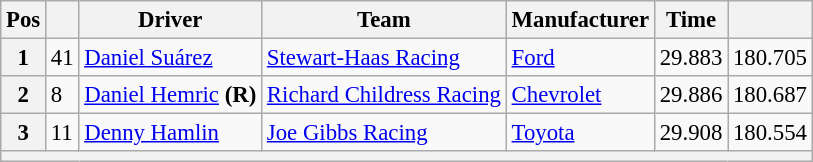<table class="wikitable" style="font-size:95%">
<tr>
<th>Pos</th>
<th></th>
<th>Driver</th>
<th>Team</th>
<th>Manufacturer</th>
<th>Time</th>
<th></th>
</tr>
<tr>
<th>1</th>
<td>41</td>
<td><a href='#'>Daniel Suárez</a></td>
<td><a href='#'>Stewart-Haas Racing</a></td>
<td><a href='#'>Ford</a></td>
<td>29.883</td>
<td>180.705</td>
</tr>
<tr>
<th>2</th>
<td>8</td>
<td><a href='#'>Daniel Hemric</a> <strong>(R)</strong></td>
<td><a href='#'>Richard Childress Racing</a></td>
<td><a href='#'>Chevrolet</a></td>
<td>29.886</td>
<td>180.687</td>
</tr>
<tr>
<th>3</th>
<td>11</td>
<td><a href='#'>Denny Hamlin</a></td>
<td><a href='#'>Joe Gibbs Racing</a></td>
<td><a href='#'>Toyota</a></td>
<td>29.908</td>
<td>180.554</td>
</tr>
<tr>
<th colspan="7"></th>
</tr>
</table>
